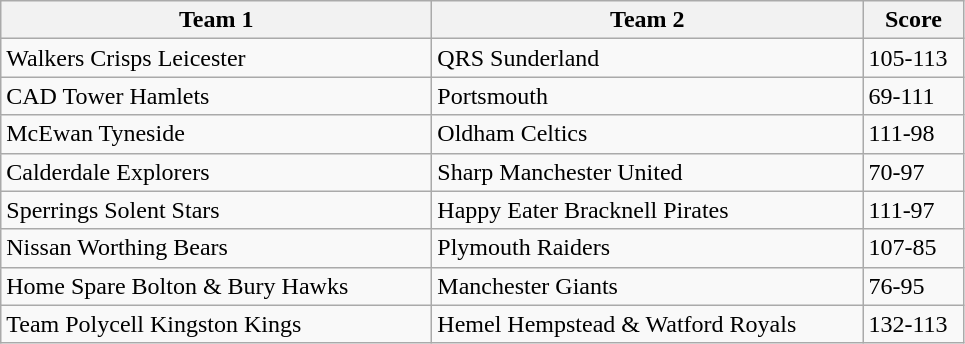<table class="wikitable" style="font-size: 100%">
<tr>
<th width=280>Team 1</th>
<th width=280>Team 2</th>
<th width=60>Score</th>
</tr>
<tr>
<td>Walkers Crisps Leicester</td>
<td>QRS Sunderland</td>
<td>105-113</td>
</tr>
<tr>
<td>CAD Tower Hamlets</td>
<td>Portsmouth</td>
<td>69-111</td>
</tr>
<tr>
<td>McEwan Tyneside</td>
<td>Oldham Celtics</td>
<td>111-98</td>
</tr>
<tr>
<td>Calderdale Explorers</td>
<td>Sharp Manchester United</td>
<td>70-97</td>
</tr>
<tr>
<td>Sperrings Solent Stars</td>
<td>Happy Eater Bracknell Pirates</td>
<td>111-97</td>
</tr>
<tr>
<td>Nissan Worthing Bears</td>
<td>Plymouth Raiders</td>
<td>107-85</td>
</tr>
<tr>
<td>Home Spare Bolton & Bury Hawks</td>
<td>Manchester Giants</td>
<td>76-95</td>
</tr>
<tr>
<td>Team Polycell Kingston Kings</td>
<td>Hemel Hempstead & Watford Royals</td>
<td>132-113</td>
</tr>
</table>
